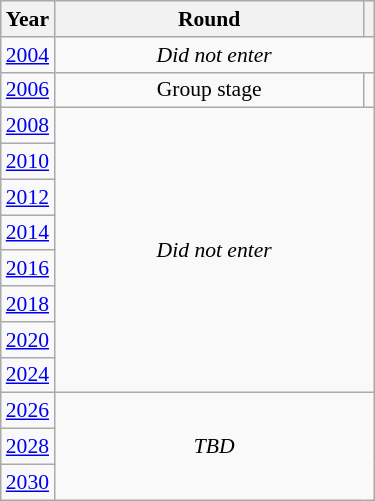<table class="wikitable" style="text-align: center; font-size:90%">
<tr>
<th>Year</th>
<th style="width:200px">Round</th>
<th></th>
</tr>
<tr>
<td><a href='#'>2004</a></td>
<td colspan="2"><em>Did not enter</em></td>
</tr>
<tr>
<td><a href='#'>2006</a></td>
<td>Group stage</td>
<td></td>
</tr>
<tr>
<td><a href='#'>2008</a></td>
<td colspan="2" rowspan="8"><em>Did not enter</em></td>
</tr>
<tr>
<td><a href='#'>2010</a></td>
</tr>
<tr>
<td><a href='#'>2012</a></td>
</tr>
<tr>
<td><a href='#'>2014</a></td>
</tr>
<tr>
<td><a href='#'>2016</a></td>
</tr>
<tr>
<td><a href='#'>2018</a></td>
</tr>
<tr>
<td><a href='#'>2020</a></td>
</tr>
<tr>
<td><a href='#'>2024</a></td>
</tr>
<tr>
<td><a href='#'>2026</a></td>
<td colspan="2" rowspan="3"><em>TBD</em></td>
</tr>
<tr>
<td><a href='#'>2028</a></td>
</tr>
<tr>
<td><a href='#'>2030</a></td>
</tr>
</table>
